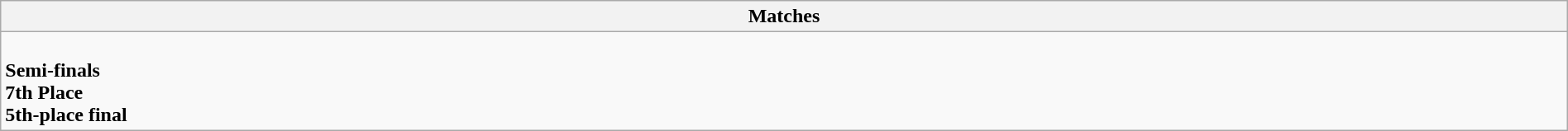<table class="wikitable collapsible collapsed" style="width:100%;">
<tr>
<th>Matches</th>
</tr>
<tr>
<td><br><strong>Semi-finals</strong>

<br><strong>7th Place</strong>
<br><strong>5th-place final</strong>
</td>
</tr>
</table>
